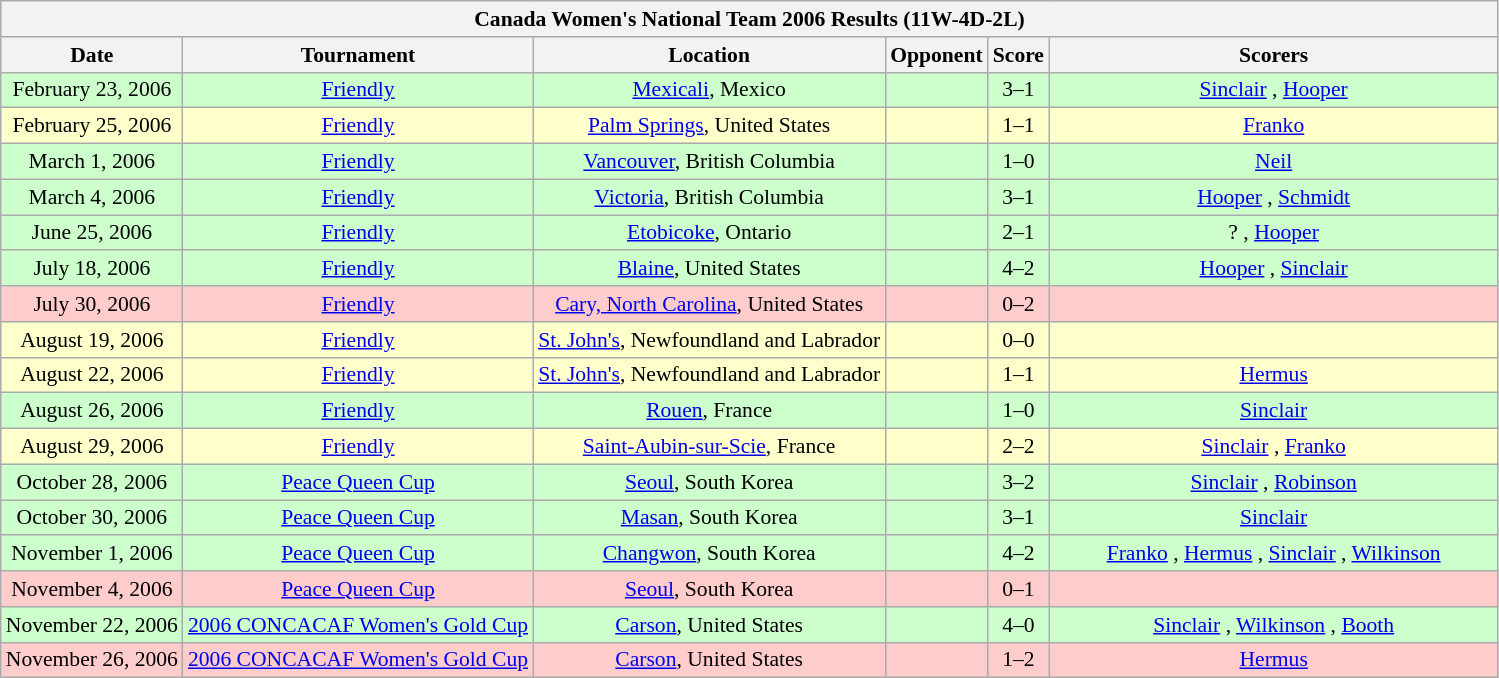<table class="wikitable collapsible collapsed" style="font-size:90%">
<tr>
<th colspan="6"><strong>Canada Women's National Team 2006 Results (11W-4D-2L)</strong></th>
</tr>
<tr>
<th>Date</th>
<th>Tournament</th>
<th>Location</th>
<th>Opponent</th>
<th>Score</th>
<th width=30%>Scorers</th>
</tr>
<tr style="background:#cfc;">
<td style="text-align: center;">February 23, 2006</td>
<td style="text-align: center;"><a href='#'>Friendly</a></td>
<td style="text-align: center;"><a href='#'>Mexicali</a>, Mexico</td>
<td></td>
<td style="text-align: center;">3–1</td>
<td style="text-align: center;"><a href='#'>Sinclair</a> , <a href='#'>Hooper</a> </td>
</tr>
<tr style="background:#ffc;">
<td style="text-align: center;">February 25, 2006</td>
<td style="text-align: center;"><a href='#'>Friendly</a></td>
<td style="text-align: center;"><a href='#'>Palm Springs</a>, United States</td>
<td></td>
<td style="text-align: center;">1–1</td>
<td style="text-align: center;"><a href='#'>Franko</a> </td>
</tr>
<tr style="background:#cfc;">
<td style="text-align: center;">March 1, 2006</td>
<td style="text-align: center;"><a href='#'>Friendly</a></td>
<td style="text-align: center;"><a href='#'>Vancouver</a>, British Columbia</td>
<td></td>
<td style="text-align: center;">1–0</td>
<td style="text-align: center;"><a href='#'>Neil</a> </td>
</tr>
<tr style="background:#cfc;">
<td style="text-align: center;">March 4, 2006</td>
<td style="text-align: center;"><a href='#'>Friendly</a></td>
<td style="text-align: center;"><a href='#'>Victoria</a>, British Columbia</td>
<td></td>
<td style="text-align: center;">3–1</td>
<td style="text-align: center;"><a href='#'>Hooper</a> , <a href='#'>Schmidt</a> </td>
</tr>
<tr style="background:#cfc;">
<td style="text-align: center;">June 25, 2006</td>
<td style="text-align: center;"><a href='#'>Friendly</a></td>
<td style="text-align: center;"><a href='#'>Etobicoke</a>, Ontario</td>
<td></td>
<td style="text-align: center;">2–1</td>
<td style="text-align: center;">? , <a href='#'>Hooper</a> </td>
</tr>
<tr style="background:#cfc;">
<td style="text-align: center;">July 18, 2006</td>
<td style="text-align: center;"><a href='#'>Friendly</a></td>
<td style="text-align: center;"><a href='#'>Blaine</a>, United States</td>
<td></td>
<td style="text-align: center;">4–2</td>
<td style="text-align: center;"><a href='#'>Hooper</a> , <a href='#'>Sinclair</a> </td>
</tr>
<tr style="background:#fcc;">
<td style="text-align: center;">July 30, 2006</td>
<td style="text-align: center;"><a href='#'>Friendly</a></td>
<td style="text-align: center;"><a href='#'>Cary, North Carolina</a>, United States</td>
<td></td>
<td style="text-align: center;">0–2</td>
<td style="text-align: center;"></td>
</tr>
<tr style="background:#ffc;">
<td style="text-align: center;">August 19, 2006</td>
<td style="text-align: center;"><a href='#'>Friendly</a></td>
<td style="text-align: center;"><a href='#'>St. John's</a>, Newfoundland and Labrador</td>
<td></td>
<td style="text-align: center;">0–0</td>
<td style="text-align: center;"></td>
</tr>
<tr style="background:#ffc;">
<td style="text-align: center;">August 22, 2006</td>
<td style="text-align: center;"><a href='#'>Friendly</a></td>
<td style="text-align: center;"><a href='#'>St. John's</a>, Newfoundland and Labrador</td>
<td></td>
<td style="text-align: center;">1–1</td>
<td style="text-align: center;"><a href='#'>Hermus</a> </td>
</tr>
<tr style="background:#cfc;">
<td style="text-align: center;">August 26, 2006</td>
<td style="text-align: center;"><a href='#'>Friendly</a></td>
<td style="text-align: center;"><a href='#'>Rouen</a>, France</td>
<td></td>
<td style="text-align: center;">1–0</td>
<td style="text-align: center;"><a href='#'>Sinclair</a> </td>
</tr>
<tr style="background:#ffc;">
<td style="text-align: center;">August 29, 2006</td>
<td style="text-align: center;"><a href='#'>Friendly</a></td>
<td style="text-align: center;"><a href='#'>Saint-Aubin-sur-Scie</a>, France</td>
<td></td>
<td style="text-align: center;">2–2</td>
<td style="text-align: center;"><a href='#'>Sinclair</a> , <a href='#'>Franko</a> </td>
</tr>
<tr style="background:#cfc;">
<td style="text-align: center;">October 28, 2006</td>
<td style="text-align: center;"><a href='#'>Peace Queen Cup</a></td>
<td style="text-align: center;"><a href='#'>Seoul</a>, South Korea</td>
<td></td>
<td style="text-align: center;">3–2</td>
<td style="text-align: center;"><a href='#'>Sinclair</a> , <a href='#'>Robinson</a> </td>
</tr>
<tr style="background:#cfc;">
<td style="text-align: center;">October 30, 2006</td>
<td style="text-align: center;"><a href='#'>Peace Queen Cup</a></td>
<td style="text-align: center;"><a href='#'>Masan</a>, South Korea</td>
<td></td>
<td style="text-align: center;">3–1</td>
<td style="text-align: center;"><a href='#'>Sinclair</a> </td>
</tr>
<tr style="background:#cfc;">
<td style="text-align: center;">November 1, 2006</td>
<td style="text-align: center;"><a href='#'>Peace Queen Cup</a></td>
<td style="text-align: center;"><a href='#'>Changwon</a>, South Korea</td>
<td></td>
<td style="text-align: center;">4–2</td>
<td style="text-align: center;"><a href='#'>Franko</a> , <a href='#'>Hermus</a> , <a href='#'>Sinclair</a> , <a href='#'>Wilkinson</a> </td>
</tr>
<tr style="background:#fcc;">
<td style="text-align: center;">November 4, 2006</td>
<td style="text-align: center;"><a href='#'>Peace Queen Cup</a></td>
<td style="text-align: center;"><a href='#'>Seoul</a>, South Korea</td>
<td></td>
<td style="text-align: center;">0–1</td>
<td style="text-align: center;"></td>
</tr>
<tr style="background:#cfc;">
<td style="text-align: center;">November 22, 2006</td>
<td style="text-align: center;"><a href='#'>2006 CONCACAF Women's Gold Cup</a></td>
<td style="text-align: center;"><a href='#'>Carson</a>, United States</td>
<td></td>
<td style="text-align: center;">4–0</td>
<td style="text-align: center;"><a href='#'>Sinclair</a> , <a href='#'>Wilkinson</a> , <a href='#'>Booth</a> </td>
</tr>
<tr style="background:#fcc;">
<td style="text-align: center;">November 26, 2006</td>
<td style="text-align: center;"><a href='#'>2006 CONCACAF Women's Gold Cup</a></td>
<td style="text-align: center;"><a href='#'>Carson</a>, United States</td>
<td></td>
<td style="text-align: center;">1–2</td>
<td style="text-align: center;"><a href='#'>Hermus</a> </td>
</tr>
</table>
